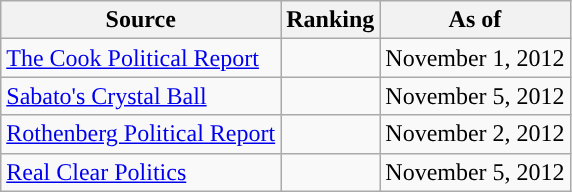<table class="wikitable" style="text-align:center">
<tr>
<th>Source</th>
<th>Ranking</th>
<th>As of</th>
</tr>
<tr>
<td align=left><a href='#'>The Cook Political Report</a></td>
<td style="background:"></td>
<td>November 1, 2012</td>
</tr>
<tr>
<td align=left><a href='#'>Sabato's Crystal Ball</a></td>
<td style="background:"></td>
<td>November 5, 2012</td>
</tr>
<tr>
<td align=left><a href='#'>Rothenberg Political Report</a></td>
<td style="background:"></td>
<td>November 2, 2012</td>
</tr>
<tr>
<td align=left><a href='#'>Real Clear Politics</a></td>
<td style="background:"></td>
<td>November 5, 2012</td>
</tr>
</table>
